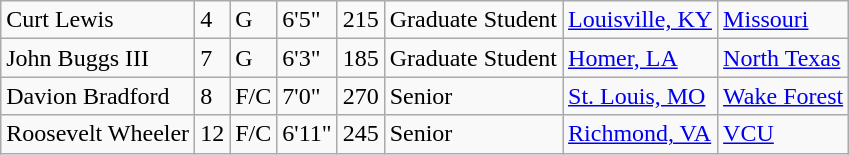<table class="wikitable sortable" border="1">
<tr>
<td>Curt Lewis</td>
<td>4</td>
<td>G</td>
<td>6'5"</td>
<td>215</td>
<td>Graduate Student</td>
<td><a href='#'>Louisville, KY</a></td>
<td><a href='#'>Missouri</a></td>
</tr>
<tr>
<td>John Buggs III</td>
<td>7</td>
<td>G</td>
<td>6'3"</td>
<td>185</td>
<td>Graduate Student</td>
<td><a href='#'>Homer, LA</a></td>
<td><a href='#'>North Texas</a></td>
</tr>
<tr>
<td>Davion Bradford</td>
<td>8</td>
<td>F/C</td>
<td>7'0"</td>
<td>270</td>
<td>Senior</td>
<td><a href='#'>St. Louis, MO</a></td>
<td><a href='#'>Wake Forest</a></td>
</tr>
<tr>
<td>Roosevelt Wheeler</td>
<td>12</td>
<td>F/C</td>
<td>6'11"</td>
<td>245</td>
<td>Senior</td>
<td><a href='#'>Richmond, VA</a></td>
<td><a href='#'>VCU</a></td>
</tr>
</table>
